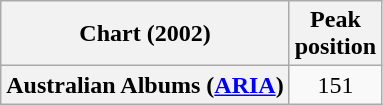<table class="wikitable plainrowheaders">
<tr>
<th scope="col">Chart (2002)</th>
<th scope="col">Peak<br>position</th>
</tr>
<tr>
<th scope="row">Australian Albums (<a href='#'>ARIA</a>)</th>
<td align="center">151</td>
</tr>
</table>
